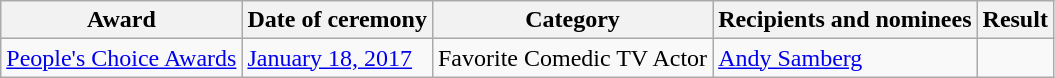<table class="wikitable">
<tr>
<th>Award</th>
<th>Date of ceremony</th>
<th>Category</th>
<th>Recipients and nominees</th>
<th>Result</th>
</tr>
<tr>
<td><a href='#'>People's Choice Awards</a></td>
<td 43rd People's Choice Awards><a href='#'>January 18, 2017</a></td>
<td>Favorite Comedic TV Actor</td>
<td><a href='#'>Andy Samberg</a></td>
<td></td>
</tr>
</table>
